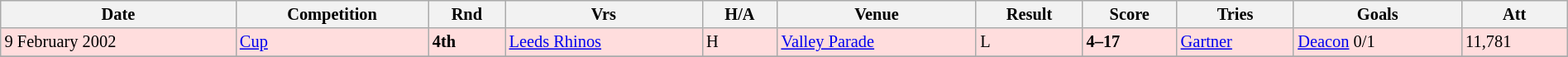<table class="wikitable" style="font-size:85%;" width="100%">
<tr>
<th>Date</th>
<th>Competition</th>
<th>Rnd</th>
<th>Vrs</th>
<th>H/A</th>
<th>Venue</th>
<th>Result</th>
<th>Score</th>
<th>Tries</th>
<th>Goals</th>
<th>Att</th>
</tr>
<tr style="background:#ffdddd;" width=20|>
<td>9 February 2002</td>
<td><a href='#'>Cup</a></td>
<td><strong>4th</strong></td>
<td><a href='#'>Leeds Rhinos</a></td>
<td>H</td>
<td><a href='#'>Valley Parade</a></td>
<td>L</td>
<td><strong>4–17</strong></td>
<td><a href='#'>Gartner</a></td>
<td><a href='#'>Deacon</a> 0/1</td>
<td>11,781</td>
</tr>
<tr>
</tr>
</table>
